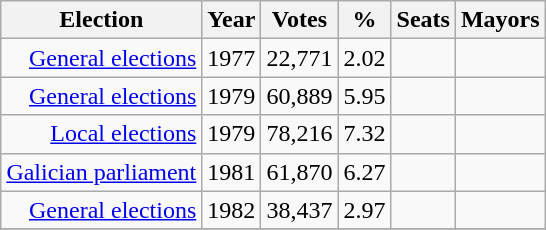<table class="wikitable sortable" style="margin: auto">
<tr>
<th bgcolor="#BFCFFF">Election</th>
<th bgcolor="#BFCFFF">Year</th>
<th bgcolor="#BFCFFF">Votes</th>
<th bgcolor="#BFCFFF">%</th>
<th bgcolor="#BFCFFF">Seats</th>
<th bgcolor="#BFCFFF">Mayors</th>
</tr>
<tr>
<td align="right"><a href='#'>General elections</a></td>
<td align="right">1977</td>
<td align="right">22,771</td>
<td align="right">2.02</td>
<td align="center"></td>
<td align="center"></td>
</tr>
<tr>
<td align="right"><a href='#'>General elections</a></td>
<td align="right">1979</td>
<td align="right">60,889</td>
<td align="right">5.95</td>
<td align="center"></td>
<td align="center"></td>
</tr>
<tr>
<td align="right"><a href='#'>Local elections</a></td>
<td align="right">1979</td>
<td align="right">78,216</td>
<td align="right">7.32</td>
<td align="center"></td>
<td align="center"></td>
</tr>
<tr>
<td align="right"><a href='#'>Galician parliament</a></td>
<td align="right">1981</td>
<td align="right">61,870</td>
<td align="right">6.27</td>
<td align="center"></td>
<td align="center"></td>
</tr>
<tr>
<td align="right"><a href='#'>General elections</a></td>
<td align="right">1982</td>
<td align="right">38,437</td>
<td align="right">2.97</td>
<td align="center"></td>
<td align="center"></td>
</tr>
<tr>
</tr>
</table>
